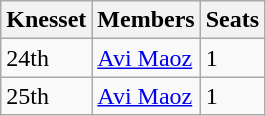<table class=wikitable>
<tr>
<th>Knesset</th>
<th>Members</th>
<th>Seats</th>
</tr>
<tr>
<td>24th</td>
<td><a href='#'>Avi Maoz</a></td>
<td>1</td>
</tr>
<tr>
<td>25th</td>
<td><a href='#'>Avi Maoz</a></td>
<td>1</td>
</tr>
</table>
